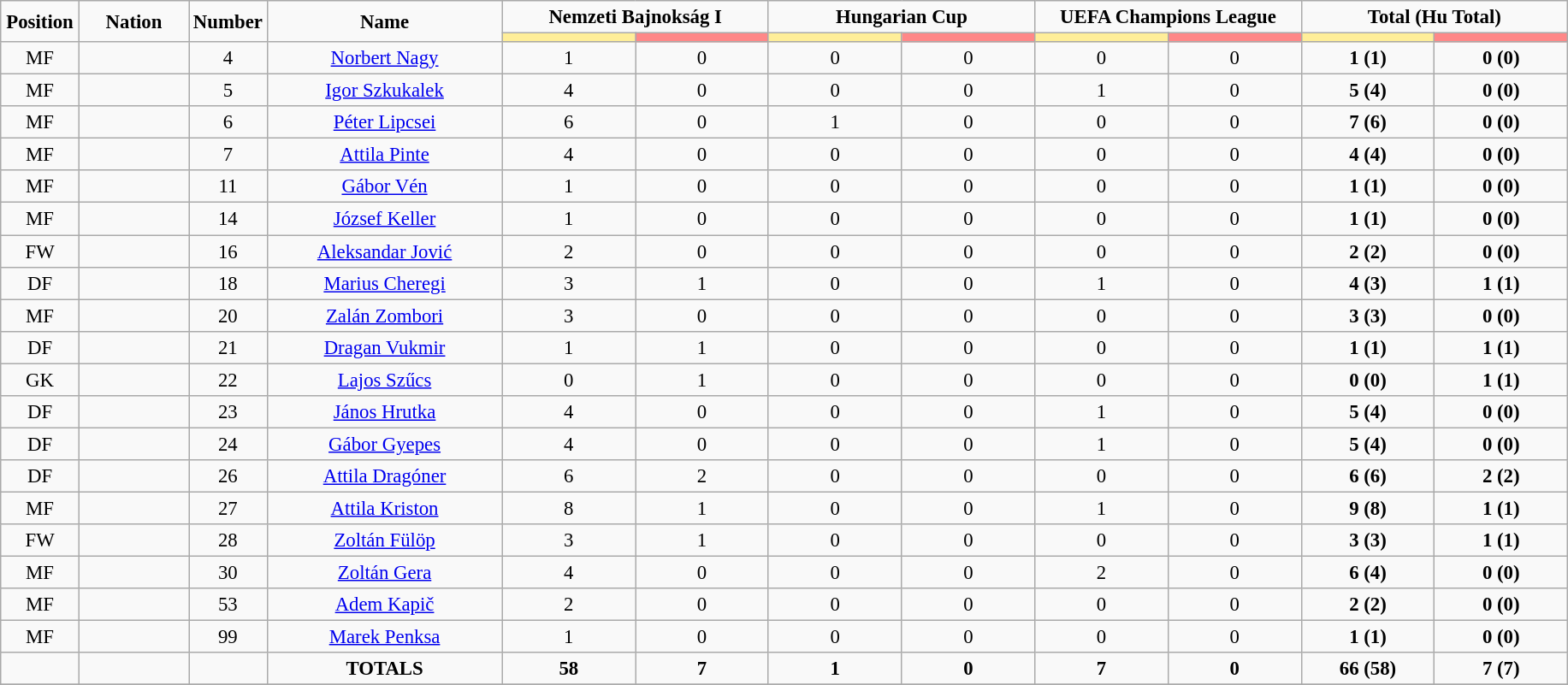<table class="wikitable" style="font-size: 95%; text-align: center;">
<tr>
<td rowspan="2" width="5%" align="center"><strong>Position</strong></td>
<td rowspan="2" width="7%" align="center"><strong>Nation</strong></td>
<td rowspan="2" width="5%" align="center"><strong>Number</strong></td>
<td rowspan="2" width="15%" align="center"><strong>Name</strong></td>
<td colspan="2" align="center"><strong>Nemzeti Bajnokság I</strong></td>
<td colspan="2" align="center"><strong>Hungarian Cup</strong></td>
<td colspan="2" align="center"><strong>UEFA Champions League</strong></td>
<td colspan="2" align="center"><strong>Total (Hu Total)</strong></td>
</tr>
<tr>
<th width=60 style="background: #FFEE99"></th>
<th width=60 style="background: #FF8888"></th>
<th width=60 style="background: #FFEE99"></th>
<th width=60 style="background: #FF8888"></th>
<th width=60 style="background: #FFEE99"></th>
<th width=60 style="background: #FF8888"></th>
<th width=60 style="background: #FFEE99"></th>
<th width=60 style="background: #FF8888"></th>
</tr>
<tr>
<td>MF</td>
<td></td>
<td>4</td>
<td><a href='#'>Norbert Nagy</a></td>
<td>1</td>
<td>0</td>
<td>0</td>
<td>0</td>
<td>0</td>
<td>0</td>
<td><strong>1 (1)</strong></td>
<td><strong>0 (0)</strong></td>
</tr>
<tr>
<td>MF</td>
<td></td>
<td>5</td>
<td><a href='#'>Igor Szkukalek</a></td>
<td>4</td>
<td>0</td>
<td>0</td>
<td>0</td>
<td>1</td>
<td>0</td>
<td><strong>5 (4)</strong></td>
<td><strong>0 (0)</strong></td>
</tr>
<tr>
<td>MF</td>
<td></td>
<td>6</td>
<td><a href='#'>Péter Lipcsei</a></td>
<td>6</td>
<td>0</td>
<td>1</td>
<td>0</td>
<td>0</td>
<td>0</td>
<td><strong>7 (6)</strong></td>
<td><strong>0 (0)</strong></td>
</tr>
<tr>
<td>MF</td>
<td></td>
<td>7</td>
<td><a href='#'>Attila Pinte</a></td>
<td>4</td>
<td>0</td>
<td>0</td>
<td>0</td>
<td>0</td>
<td>0</td>
<td><strong>4 (4)</strong></td>
<td><strong>0 (0)</strong></td>
</tr>
<tr>
<td>MF</td>
<td></td>
<td>11</td>
<td><a href='#'>Gábor Vén</a></td>
<td>1</td>
<td>0</td>
<td>0</td>
<td>0</td>
<td>0</td>
<td>0</td>
<td><strong>1 (1)</strong></td>
<td><strong>0 (0)</strong></td>
</tr>
<tr>
<td>MF</td>
<td></td>
<td>14</td>
<td><a href='#'>József Keller</a></td>
<td>1</td>
<td>0</td>
<td>0</td>
<td>0</td>
<td>0</td>
<td>0</td>
<td><strong>1 (1)</strong></td>
<td><strong>0 (0)</strong></td>
</tr>
<tr>
<td>FW</td>
<td></td>
<td>16</td>
<td><a href='#'>Aleksandar Jović</a></td>
<td>2</td>
<td>0</td>
<td>0</td>
<td>0</td>
<td>0</td>
<td>0</td>
<td><strong>2 (2)</strong></td>
<td><strong>0 (0)</strong></td>
</tr>
<tr>
<td>DF</td>
<td></td>
<td>18</td>
<td><a href='#'>Marius Cheregi</a></td>
<td>3</td>
<td>1</td>
<td>0</td>
<td>0</td>
<td>1</td>
<td>0</td>
<td><strong>4 (3)</strong></td>
<td><strong>1 (1)</strong></td>
</tr>
<tr>
<td>MF</td>
<td></td>
<td>20</td>
<td><a href='#'>Zalán Zombori</a></td>
<td>3</td>
<td>0</td>
<td>0</td>
<td>0</td>
<td>0</td>
<td>0</td>
<td><strong>3 (3)</strong></td>
<td><strong>0 (0)</strong></td>
</tr>
<tr>
<td>DF</td>
<td></td>
<td>21</td>
<td><a href='#'>Dragan Vukmir</a></td>
<td>1</td>
<td>1</td>
<td>0</td>
<td>0</td>
<td>0</td>
<td>0</td>
<td><strong>1 (1)</strong></td>
<td><strong>1 (1)</strong></td>
</tr>
<tr>
<td>GK</td>
<td></td>
<td>22</td>
<td><a href='#'>Lajos Szűcs</a></td>
<td>0</td>
<td>1</td>
<td>0</td>
<td>0</td>
<td>0</td>
<td>0</td>
<td><strong>0 (0)</strong></td>
<td><strong>1 (1)</strong></td>
</tr>
<tr>
<td>DF</td>
<td></td>
<td>23</td>
<td><a href='#'>János Hrutka</a></td>
<td>4</td>
<td>0</td>
<td>0</td>
<td>0</td>
<td>1</td>
<td>0</td>
<td><strong>5 (4)</strong></td>
<td><strong>0 (0)</strong></td>
</tr>
<tr>
<td>DF</td>
<td></td>
<td>24</td>
<td><a href='#'>Gábor Gyepes</a></td>
<td>4</td>
<td>0</td>
<td>0</td>
<td>0</td>
<td>1</td>
<td>0</td>
<td><strong>5 (4)</strong></td>
<td><strong>0 (0)</strong></td>
</tr>
<tr>
<td>DF</td>
<td></td>
<td>26</td>
<td><a href='#'>Attila Dragóner</a></td>
<td>6</td>
<td>2</td>
<td>0</td>
<td>0</td>
<td>0</td>
<td>0</td>
<td><strong>6 (6)</strong></td>
<td><strong>2 (2)</strong></td>
</tr>
<tr>
<td>MF</td>
<td></td>
<td>27</td>
<td><a href='#'>Attila Kriston</a></td>
<td>8</td>
<td>1</td>
<td>0</td>
<td>0</td>
<td>1</td>
<td>0</td>
<td><strong>9 (8)</strong></td>
<td><strong>1 (1)</strong></td>
</tr>
<tr>
<td>FW</td>
<td></td>
<td>28</td>
<td><a href='#'>Zoltán Fülöp</a></td>
<td>3</td>
<td>1</td>
<td>0</td>
<td>0</td>
<td>0</td>
<td>0</td>
<td><strong>3 (3)</strong></td>
<td><strong>1 (1)</strong></td>
</tr>
<tr>
<td>MF</td>
<td></td>
<td>30</td>
<td><a href='#'>Zoltán Gera</a></td>
<td>4</td>
<td>0</td>
<td>0</td>
<td>0</td>
<td>2</td>
<td>0</td>
<td><strong>6 (4)</strong></td>
<td><strong>0 (0)</strong></td>
</tr>
<tr>
<td>MF</td>
<td></td>
<td>53</td>
<td><a href='#'>Adem Kapič</a></td>
<td>2</td>
<td>0</td>
<td>0</td>
<td>0</td>
<td>0</td>
<td>0</td>
<td><strong>2 (2)</strong></td>
<td><strong>0 (0)</strong></td>
</tr>
<tr>
<td>MF</td>
<td></td>
<td>99</td>
<td><a href='#'>Marek Penksa</a></td>
<td>1</td>
<td>0</td>
<td>0</td>
<td>0</td>
<td>0</td>
<td>0</td>
<td><strong>1 (1)</strong></td>
<td><strong>0 (0)</strong></td>
</tr>
<tr>
<td></td>
<td></td>
<td></td>
<td><strong>TOTALS</strong></td>
<td><strong>58</strong></td>
<td><strong>7</strong></td>
<td><strong>1</strong></td>
<td><strong>0</strong></td>
<td><strong>7</strong></td>
<td><strong>0</strong></td>
<td><strong>66 (58)</strong></td>
<td><strong>7 (7)</strong></td>
</tr>
<tr>
</tr>
</table>
